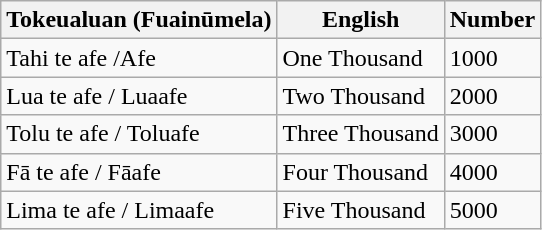<table class="wikitable">
<tr>
<th>Tokeualuan (Fuainūmela)</th>
<th>English</th>
<th>Number</th>
</tr>
<tr>
<td>Tahi te afe /Afe</td>
<td>One Thousand</td>
<td>1000</td>
</tr>
<tr>
<td>Lua te afe / Luaafe</td>
<td>Two Thousand</td>
<td>2000</td>
</tr>
<tr>
<td>Tolu te afe / Toluafe</td>
<td>Three Thousand</td>
<td>3000</td>
</tr>
<tr>
<td>Fā te afe / Fāafe</td>
<td>Four Thousand</td>
<td>4000</td>
</tr>
<tr>
<td>Lima te afe / Limaafe</td>
<td>Five Thousand</td>
<td>5000</td>
</tr>
</table>
